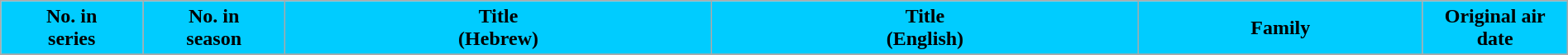<table class="wikitable plainrowheaders" style="width:100%; margin:auto;">
<tr>
<th scope="col" style="background:#00CCFF; color:Black;" width=5%>No. in<br>series</th>
<th scope="col" style="background:#00CCFF; color: Black;" width=5%>No. in<br>season</th>
<th scope="col" style="background:#00CCFF; color: Black;" width=15%>Title<br>(Hebrew)</th>
<th scope="col" style="background:#00CCFF; color: Black;" width=15%>Title<br>(English)</th>
<th scope="col" style="background:#00CCFF; color: Black;" width=10%>Family</th>
<th scope="col" style="background:#00CCFF; color: Black;" width=5%>Original air date</th>
</tr>
<tr>
</tr>
</table>
